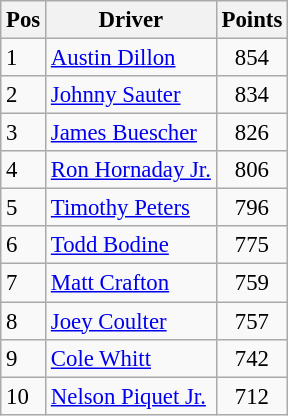<table class="sortable wikitable " style="font-size: 95%;">
<tr>
<th>Pos</th>
<th>Driver</th>
<th>Points</th>
</tr>
<tr>
<td>1</td>
<td><a href='#'>Austin Dillon</a></td>
<td style="text-align:center;">854</td>
</tr>
<tr>
<td>2</td>
<td><a href='#'>Johnny Sauter</a></td>
<td style="text-align:center;">834</td>
</tr>
<tr>
<td>3</td>
<td><a href='#'>James Buescher</a></td>
<td style="text-align:center;">826</td>
</tr>
<tr>
<td>4</td>
<td><a href='#'>Ron Hornaday Jr.</a></td>
<td style="text-align:center;">806</td>
</tr>
<tr>
<td>5</td>
<td><a href='#'>Timothy Peters</a></td>
<td style="text-align:center;">796</td>
</tr>
<tr>
<td>6</td>
<td><a href='#'>Todd Bodine</a></td>
<td style="text-align:center;">775</td>
</tr>
<tr>
<td>7</td>
<td><a href='#'>Matt Crafton</a></td>
<td style="text-align:center;">759</td>
</tr>
<tr>
<td>8</td>
<td><a href='#'>Joey Coulter</a></td>
<td style="text-align:center;">757</td>
</tr>
<tr>
<td>9</td>
<td><a href='#'>Cole Whitt</a></td>
<td style="text-align:center;">742</td>
</tr>
<tr>
<td>10</td>
<td><a href='#'>Nelson Piquet Jr.</a></td>
<td style="text-align:center;">712</td>
</tr>
</table>
